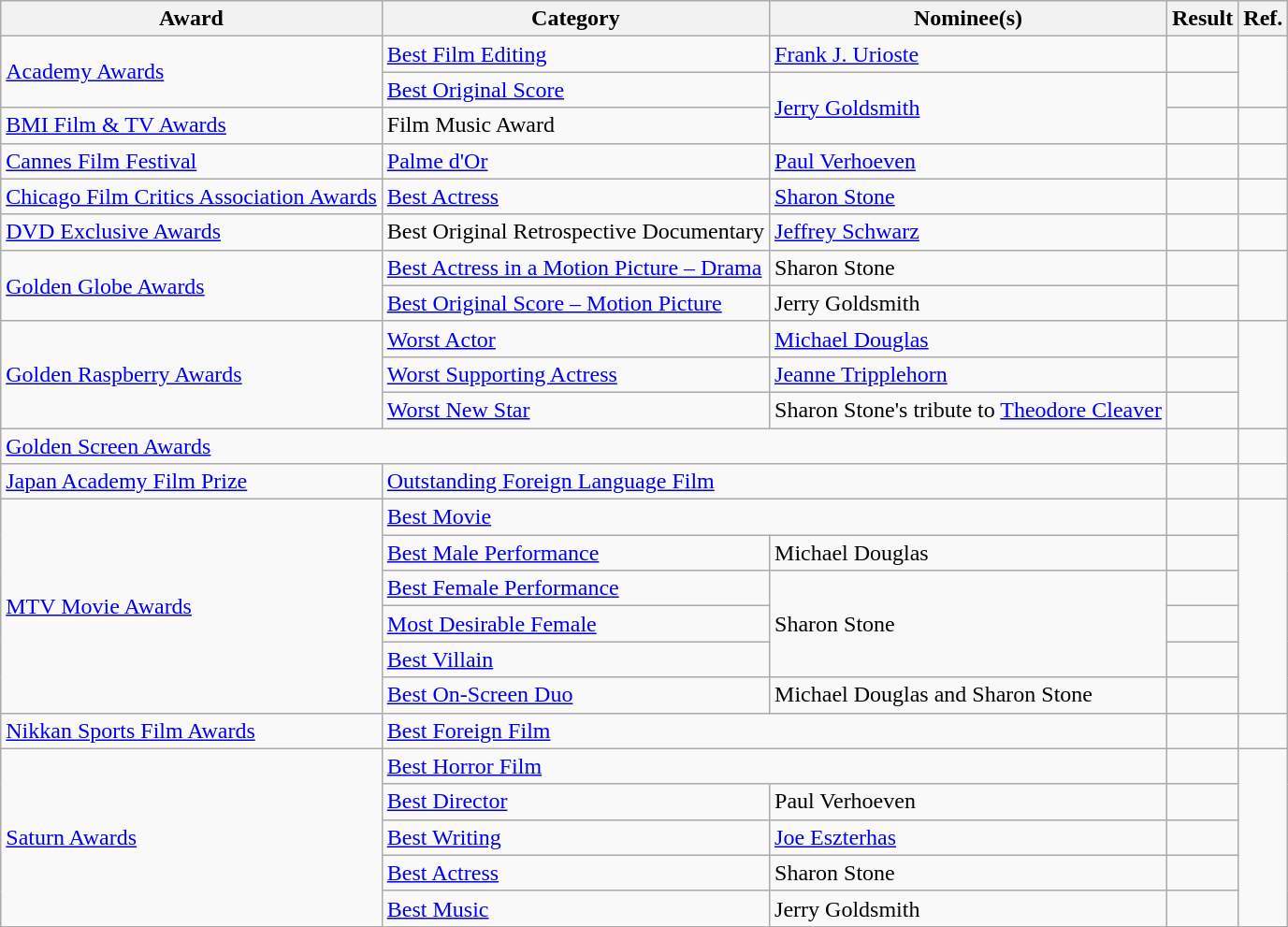<table class="wikitable">
<tr>
<th>Award</th>
<th>Category</th>
<th>Nominee(s)</th>
<th>Result</th>
<th>Ref.</th>
</tr>
<tr>
<td rowspan="2"><a href='#'>Academy Awards</a></td>
<td><a href='#'>Best Film Editing</a></td>
<td><a href='#'>Frank J. Urioste</a></td>
<td></td>
<td align="center" rowspan="2"></td>
</tr>
<tr>
<td><a href='#'>Best Original Score</a></td>
<td rowspan="2"><a href='#'>Jerry Goldsmith</a></td>
<td></td>
</tr>
<tr>
<td><a href='#'>BMI Film & TV Awards</a></td>
<td>Film Music Award</td>
<td></td>
<td align="center"></td>
</tr>
<tr>
<td><a href='#'>Cannes Film Festival</a></td>
<td><a href='#'>Palme d'Or</a></td>
<td><a href='#'>Paul Verhoeven</a></td>
<td></td>
<td align="center"></td>
</tr>
<tr>
<td><a href='#'>Chicago Film Critics Association Awards</a></td>
<td><a href='#'>Best Actress</a></td>
<td><a href='#'>Sharon Stone</a></td>
<td></td>
<td align="center"></td>
</tr>
<tr>
<td><a href='#'>DVD Exclusive Awards</a></td>
<td>Best Original Retrospective Documentary</td>
<td><a href='#'>Jeffrey Schwarz</a></td>
<td></td>
<td align="center"></td>
</tr>
<tr>
<td rowspan="2"><a href='#'>Golden Globe Awards</a></td>
<td><a href='#'>Best Actress in a Motion Picture – Drama</a></td>
<td>Sharon Stone</td>
<td></td>
<td align="center" rowspan="2"></td>
</tr>
<tr>
<td><a href='#'>Best Original Score – Motion Picture</a></td>
<td>Jerry Goldsmith</td>
<td></td>
</tr>
<tr>
<td rowspan="3"><a href='#'>Golden Raspberry Awards</a></td>
<td><a href='#'>Worst Actor</a></td>
<td><a href='#'>Michael Douglas</a> </td>
<td></td>
<td align="center" rowspan="3"></td>
</tr>
<tr>
<td><a href='#'>Worst Supporting Actress</a></td>
<td><a href='#'>Jeanne Tripplehorn</a></td>
<td></td>
</tr>
<tr>
<td><a href='#'>Worst New Star</a></td>
<td>Sharon Stone's tribute to <a href='#'>Theodore Cleaver</a></td>
<td></td>
</tr>
<tr>
<td colspan="3"><a href='#'>Golden Screen Awards</a></td>
<td></td>
<td align="center"></td>
</tr>
<tr>
<td><a href='#'>Japan Academy Film Prize</a></td>
<td colspan="2"><a href='#'>Outstanding Foreign Language Film</a></td>
<td></td>
<td align="center"></td>
</tr>
<tr>
<td rowspan="6"><a href='#'>MTV Movie Awards</a></td>
<td colspan="2"><a href='#'>Best Movie</a></td>
<td></td>
<td align="center" rowspan="6"></td>
</tr>
<tr>
<td><a href='#'>Best Male Performance</a></td>
<td>Michael Douglas</td>
<td></td>
</tr>
<tr>
<td><a href='#'>Best Female Performance</a></td>
<td rowspan="3">Sharon Stone</td>
<td></td>
</tr>
<tr>
<td><a href='#'>Most Desirable Female</a></td>
<td></td>
</tr>
<tr>
<td><a href='#'>Best Villain</a></td>
<td></td>
</tr>
<tr>
<td><a href='#'>Best On-Screen Duo</a></td>
<td>Michael Douglas and Sharon Stone</td>
<td></td>
</tr>
<tr>
<td><a href='#'>Nikkan Sports Film Awards</a></td>
<td colspan="2"><a href='#'>Best Foreign Film</a></td>
<td></td>
<td align="center"></td>
</tr>
<tr>
<td rowspan="5"><a href='#'>Saturn Awards</a></td>
<td colspan="2"><a href='#'>Best Horror Film</a></td>
<td></td>
<td align="center" rowspan="5"></td>
</tr>
<tr>
<td><a href='#'>Best Director</a></td>
<td>Paul Verhoeven</td>
<td></td>
</tr>
<tr>
<td><a href='#'>Best Writing</a></td>
<td><a href='#'>Joe Eszterhas</a></td>
<td></td>
</tr>
<tr>
<td><a href='#'>Best Actress</a></td>
<td>Sharon Stone</td>
<td></td>
</tr>
<tr>
<td><a href='#'>Best Music</a></td>
<td>Jerry Goldsmith</td>
<td></td>
</tr>
</table>
